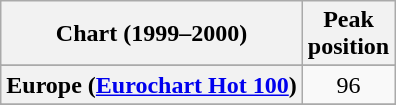<table class="wikitable sortable plainrowheaders" style="text-align:center">
<tr>
<th scope="col">Chart (1999–2000)</th>
<th scope="col">Peak<br>position</th>
</tr>
<tr>
</tr>
<tr>
</tr>
<tr>
</tr>
<tr>
<th scope="row">Europe (<a href='#'>Eurochart Hot 100</a>)</th>
<td>96</td>
</tr>
<tr>
</tr>
<tr>
</tr>
<tr>
</tr>
<tr>
</tr>
<tr>
</tr>
<tr>
</tr>
<tr>
</tr>
<tr>
</tr>
<tr>
</tr>
</table>
